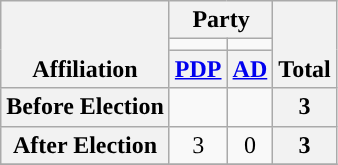<table class=wikitable style="text-align:center">
<tr style="vertical-align:bottom;">
<th rowspan=3>Affiliation</th>
<th colspan=2>Party</th>
<th rowspan=3>Total</th>
</tr>
<tr>
<td style="background-color:"></td>
<td style="background-color:"></td>
</tr>
<tr>
<th><a href='#'>PDP</a></th>
<th><a href='#'>AD</a></th>
</tr>
<tr>
<th>Before Election</th>
<td></td>
<td></td>
<th>3</th>
</tr>
<tr>
<th>After Election</th>
<td>3</td>
<td>0</td>
<th>3</th>
</tr>
<tr>
</tr>
</table>
